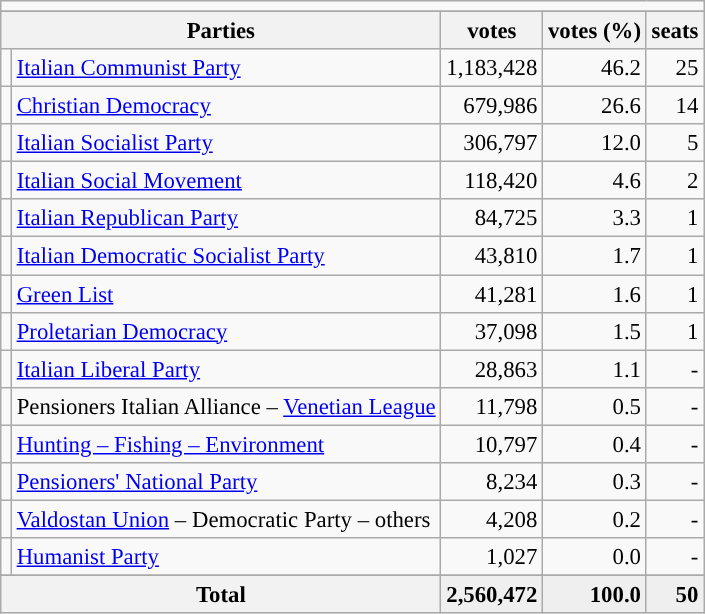<table class="wikitable" style="font-size:95%">
<tr>
<td colspan=5 align=center></td>
</tr>
<tr>
</tr>
<tr bgcolor="EFEFEF">
<th colspan=2>Parties</th>
<th>votes</th>
<th>votes (%)</th>
<th>seats</th>
</tr>
<tr>
<td bgcolor=></td>
<td><a href='#'>Italian Communist Party</a></td>
<td align=right>1,183,428</td>
<td align=right>46.2</td>
<td align=right>25</td>
</tr>
<tr>
<td bgcolor=></td>
<td><a href='#'>Christian Democracy</a></td>
<td align=right>679,986</td>
<td align=right>26.6</td>
<td align=right>14</td>
</tr>
<tr>
<td bgcolor=></td>
<td><a href='#'>Italian Socialist Party</a></td>
<td align=right>306,797</td>
<td align=right>12.0</td>
<td align=right>5</td>
</tr>
<tr>
<td bgcolor=></td>
<td><a href='#'>Italian Social Movement</a></td>
<td align=right>118,420</td>
<td align=right>4.6</td>
<td align=right>2</td>
</tr>
<tr>
<td bgcolor=></td>
<td><a href='#'>Italian Republican Party</a></td>
<td align=right>84,725</td>
<td align=right>3.3</td>
<td align=right>1</td>
</tr>
<tr>
<td bgcolor=></td>
<td><a href='#'>Italian Democratic Socialist Party</a></td>
<td align=right>43,810</td>
<td align=right>1.7</td>
<td align=right>1</td>
</tr>
<tr>
<td bgcolor=></td>
<td><a href='#'>Green List</a></td>
<td align=right>41,281</td>
<td align=right>1.6</td>
<td align=right>1</td>
</tr>
<tr>
<td bgcolor=></td>
<td><a href='#'>Proletarian Democracy</a></td>
<td align=right>37,098</td>
<td align=right>1.5</td>
<td align=right>1</td>
</tr>
<tr>
<td></td>
<td><a href='#'>Italian Liberal Party</a></td>
<td align=right>28,863</td>
<td align=right>1.1</td>
<td align=right>-</td>
</tr>
<tr>
<td></td>
<td>Pensioners Italian Alliance – <a href='#'>Venetian League</a></td>
<td align=right>11,798</td>
<td align=right>0.5</td>
<td align=right>-</td>
</tr>
<tr>
<td></td>
<td><a href='#'>Hunting – Fishing – Environment</a></td>
<td align=right>10,797</td>
<td align=right>0.4</td>
<td align=right>-</td>
</tr>
<tr>
<td></td>
<td><a href='#'>Pensioners' National Party</a></td>
<td align=right>8,234</td>
<td align=right>0.3</td>
<td align=right>-</td>
</tr>
<tr>
<td></td>
<td><a href='#'>Valdostan Union</a> – Democratic Party – others</td>
<td align=right>4,208</td>
<td align=right>0.2</td>
<td align=right>-</td>
</tr>
<tr>
<td></td>
<td><a href='#'>Humanist Party</a></td>
<td align=right>1,027</td>
<td align=right>0.0</td>
<td align=right>-</td>
</tr>
<tr>
</tr>
<tr bgcolor="EFEFEF">
<th colspan=2><strong>Total</strong></th>
<td align=right><strong>2,560,472</strong></td>
<td align=right><strong>100.0</strong></td>
<td align=right><strong>50</strong></td>
</tr>
</table>
